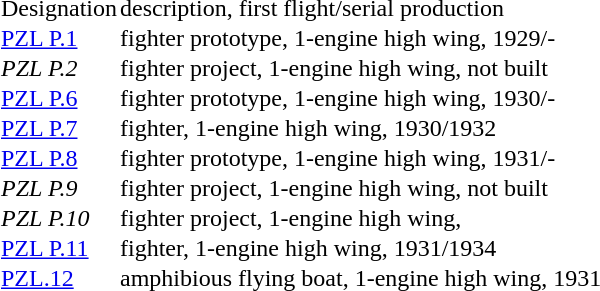<table cellpadding="0">
<tr ---->
<td>Designation</td>
<td>description, first flight/serial production</td>
</tr>
<tr ---->
<td><a href='#'>PZL P.1</a></td>
<td>fighter prototype, 1-engine high wing, 1929/-</td>
</tr>
<tr ---->
<td><em>PZL P.2</em></td>
<td>fighter project, 1-engine high wing, not built</td>
</tr>
<tr ---->
<td><a href='#'>PZL P.6</a></td>
<td>fighter prototype, 1-engine high wing, 1930/-</td>
</tr>
<tr ---->
<td><a href='#'>PZL P.7</a></td>
<td>fighter, 1-engine high wing, 1930/1932</td>
</tr>
<tr ---->
<td><a href='#'>PZL P.8</a></td>
<td>fighter prototype, 1-engine high wing, 1931/-</td>
</tr>
<tr ---->
<td><em>PZL P.9</em></td>
<td>fighter project, 1-engine high wing, not built</td>
</tr>
<tr ---->
<td><em>PZL P.10</em></td>
<td>fighter project, 1-engine high wing,</td>
</tr>
<tr ---->
<td><a href='#'>PZL P.11</a></td>
<td>fighter, 1-engine high wing, 1931/1934</td>
</tr>
<tr ---->
<td><a href='#'>PZL.12</a></td>
<td>amphibious flying boat, 1-engine high wing, 1931</td>
</tr>
</table>
